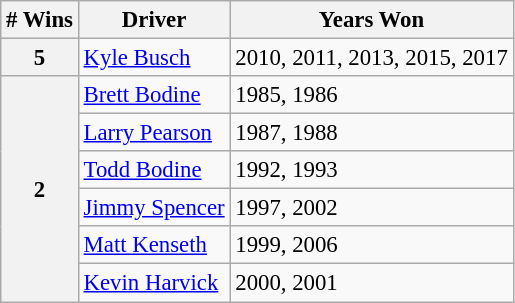<table class="wikitable" style="font-size: 95%;">
<tr>
<th># Wins</th>
<th>Driver</th>
<th>Years Won</th>
</tr>
<tr>
<th>5</th>
<td><a href='#'>Kyle Busch</a></td>
<td>2010, 2011, 2013, 2015, 2017</td>
</tr>
<tr>
<th rowspan="6">2</th>
<td><a href='#'>Brett Bodine</a></td>
<td>1985, 1986</td>
</tr>
<tr>
<td><a href='#'>Larry Pearson</a></td>
<td>1987, 1988</td>
</tr>
<tr>
<td><a href='#'>Todd Bodine</a></td>
<td>1992, 1993</td>
</tr>
<tr>
<td><a href='#'>Jimmy Spencer</a></td>
<td>1997, 2002</td>
</tr>
<tr>
<td><a href='#'>Matt Kenseth</a></td>
<td>1999, 2006</td>
</tr>
<tr>
<td><a href='#'>Kevin Harvick</a></td>
<td>2000, 2001</td>
</tr>
</table>
